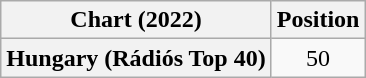<table class="wikitable plainrowheaders sortable" style="text-align:center">
<tr>
<th scope="col">Chart (2022)</th>
<th scope="col">Position</th>
</tr>
<tr>
<th scope="row">Hungary (Rádiós Top 40)</th>
<td>50</td>
</tr>
</table>
